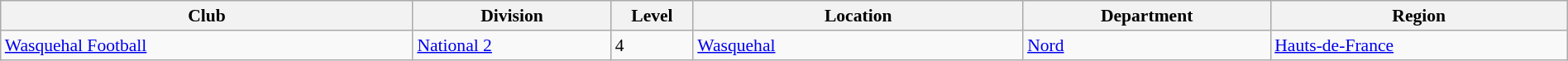<table class="wikitable sortable" width=100% style="font-size:90%">
<tr>
<th width=25%>Club</th>
<th width=12%>Division</th>
<th width=5%>Level</th>
<th width=20%>Location</th>
<th width=15%>Department</th>
<th width=18%>Region</th>
</tr>
<tr>
<td><a href='#'>Wasquehal Football</a></td>
<td><a href='#'>National 2</a></td>
<td>4</td>
<td><a href='#'>Wasquehal</a></td>
<td><a href='#'>Nord</a></td>
<td><a href='#'>Hauts-de-France</a></td>
</tr>
</table>
